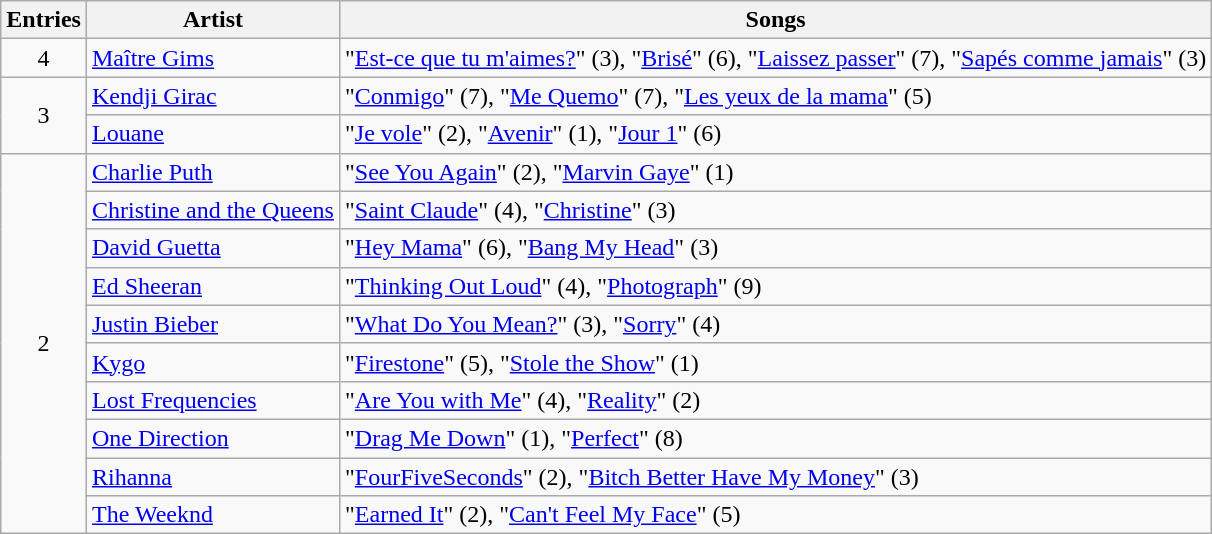<table class="wikitable">
<tr>
<th>Entries</th>
<th>Artist</th>
<th>Songs</th>
</tr>
<tr>
<td style="text-align:center;">4</td>
<td><a href='#'>Maître Gims</a></td>
<td>"<a href='#'>Est-ce que tu m'aimes?</a>" (3), "<a href='#'>Brisé</a>" (6), "<a href='#'>Laissez passer</a>" (7), "<a href='#'>Sapés comme jamais</a>" (3)</td>
</tr>
<tr>
<td rowspan="2" style="text-align:center;">3</td>
<td><a href='#'>Kendji Girac</a></td>
<td>"<a href='#'>Conmigo</a>" (7), "<a href='#'>Me Quemo</a>" (7), "<a href='#'>Les yeux de la mama</a>" (5)</td>
</tr>
<tr>
<td><a href='#'>Louane</a></td>
<td>"<a href='#'>Je vole</a>" (2), "<a href='#'>Avenir</a>" (1), "<a href='#'>Jour 1</a>" (6)</td>
</tr>
<tr>
<td rowspan="10" style="text-align:center;">2</td>
<td><a href='#'>Charlie Puth</a></td>
<td>"<a href='#'>See You Again</a>" (2), "<a href='#'>Marvin Gaye</a>" (1)</td>
</tr>
<tr>
<td><a href='#'>Christine and the Queens</a></td>
<td>"<a href='#'>Saint Claude</a>" (4), "<a href='#'>Christine</a>" (3)</td>
</tr>
<tr>
<td><a href='#'>David Guetta</a></td>
<td>"<a href='#'>Hey Mama</a>" (6), "<a href='#'>Bang My Head</a>" (3)</td>
</tr>
<tr>
<td><a href='#'>Ed Sheeran</a></td>
<td>"<a href='#'>Thinking Out Loud</a>" (4), "<a href='#'>Photograph</a>" (9)</td>
</tr>
<tr>
<td><a href='#'>Justin Bieber</a></td>
<td>"<a href='#'>What Do You Mean?</a>" (3), "<a href='#'>Sorry</a>" (4)</td>
</tr>
<tr>
<td><a href='#'>Kygo</a></td>
<td>"<a href='#'>Firestone</a>" (5), "<a href='#'>Stole the Show</a>" (1)</td>
</tr>
<tr>
<td><a href='#'>Lost Frequencies</a></td>
<td>"<a href='#'>Are You with Me</a>" (4), "<a href='#'>Reality</a>" (2)</td>
</tr>
<tr>
<td><a href='#'>One Direction</a></td>
<td>"<a href='#'>Drag Me Down</a>" (1), "<a href='#'>Perfect</a>" (8)</td>
</tr>
<tr>
<td><a href='#'>Rihanna</a></td>
<td>"<a href='#'>FourFiveSeconds</a>" (2), "<a href='#'>Bitch Better Have My Money</a>" (3)</td>
</tr>
<tr>
<td><a href='#'>The Weeknd</a></td>
<td>"<a href='#'>Earned It</a>" (2), "<a href='#'>Can't Feel My Face</a>" (5)</td>
</tr>
</table>
